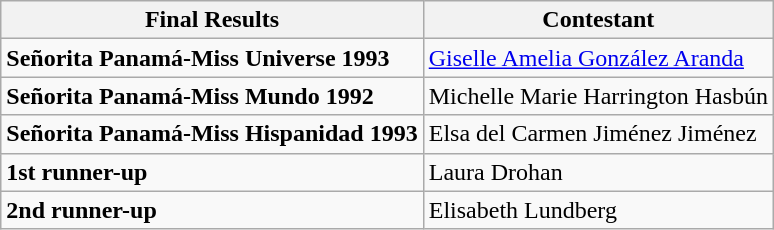<table class="wikitable">
<tr>
<th>Final Results</th>
<th>Contestant</th>
</tr>
<tr>
<td><strong>Señorita Panamá-Miss Universe 1993</strong></td>
<td><a href='#'>Giselle Amelia González Aranda</a></td>
</tr>
<tr>
<td><strong>Señorita Panamá-Miss Mundo 1992</strong></td>
<td>Michelle Marie Harrington Hasbún</td>
</tr>
<tr>
<td><strong>Señorita Panamá-Miss Hispanidad 1993</strong></td>
<td>Elsa del Carmen Jiménez Jiménez</td>
</tr>
<tr>
<td><strong>1st runner-up</strong></td>
<td>Laura Drohan</td>
</tr>
<tr>
<td><strong>2nd runner-up</strong></td>
<td>Elisabeth Lundberg</td>
</tr>
</table>
